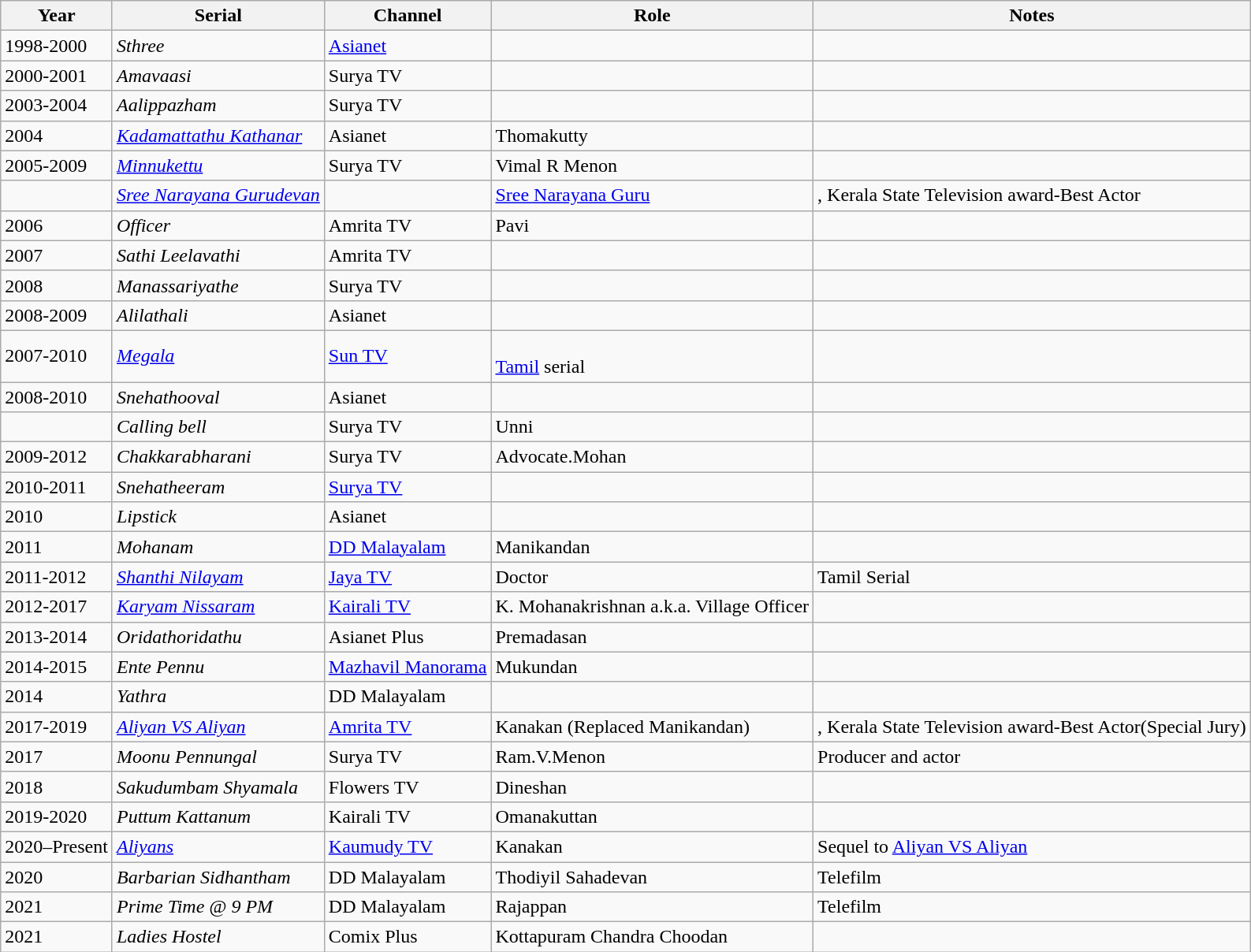<table class="wikitable">
<tr>
<th>Year</th>
<th>Serial</th>
<th>Channel</th>
<th>Role</th>
<th>Notes</th>
</tr>
<tr>
<td>1998-2000</td>
<td><em>Sthree</em></td>
<td><a href='#'>Asianet</a></td>
<td></td>
<td></td>
</tr>
<tr>
<td>2000-2001</td>
<td><em>Amavaasi</em></td>
<td>Surya TV</td>
<td></td>
<td></td>
</tr>
<tr>
<td>2003-2004</td>
<td><em>Aalippazham</em></td>
<td>Surya TV</td>
<td></td>
<td></td>
</tr>
<tr>
<td>2004</td>
<td><em><a href='#'>Kadamattathu Kathanar</a></em></td>
<td>Asianet</td>
<td>Thomakutty</td>
<td></td>
</tr>
<tr>
<td>2005-2009</td>
<td><em><a href='#'>Minnukettu</a></em></td>
<td>Surya TV</td>
<td>Vimal R Menon</td>
<td></td>
</tr>
<tr>
<td></td>
<td><em><a href='#'>Sree Narayana Gurudevan</a></em></td>
<td></td>
<td><a href='#'>Sree Narayana Guru</a></td>
<td>, Kerala State Television award-Best Actor</td>
</tr>
<tr>
<td>2006</td>
<td><em>Officer</em></td>
<td>Amrita TV</td>
<td>Pavi</td>
<td></td>
</tr>
<tr>
<td>2007</td>
<td><em>Sathi Leelavathi</em></td>
<td>Amrita TV</td>
<td></td>
<td></td>
</tr>
<tr>
<td>2008</td>
<td><em>Manassariyathe</em></td>
<td>Surya TV</td>
<td></td>
<td></td>
</tr>
<tr>
<td>2008-2009</td>
<td><em>Alilathali</em></td>
<td>Asianet</td>
<td></td>
<td></td>
</tr>
<tr>
<td>2007-2010</td>
<td><a href='#'><em>Megala</em></a></td>
<td><a href='#'>Sun TV</a></td>
<td><br><a href='#'>Tamil</a> serial</td>
</tr>
<tr>
<td>2008-2010</td>
<td><em>Snehathooval</em></td>
<td>Asianet</td>
<td></td>
<td></td>
</tr>
<tr>
<td></td>
<td><em>Calling bell</em></td>
<td>Surya TV</td>
<td>Unni</td>
</tr>
<tr>
<td>2009-2012</td>
<td><em>Chakkarabharani</em></td>
<td>Surya TV</td>
<td>Advocate.Mohan</td>
<td></td>
</tr>
<tr>
<td>2010-2011</td>
<td><em>Snehatheeram</em></td>
<td><a href='#'>Surya TV</a></td>
<td></td>
</tr>
<tr>
<td>2010</td>
<td><em>Lipstick</em></td>
<td>Asianet</td>
<td></td>
<td></td>
</tr>
<tr>
<td>2011</td>
<td><em>Mohanam</em></td>
<td><a href='#'>DD Malayalam</a></td>
<td>Manikandan</td>
<td></td>
</tr>
<tr>
<td>2011-2012</td>
<td><a href='#'><em>Shanthi Nilayam</em></a></td>
<td><a href='#'>Jaya TV</a></td>
<td>Doctor</td>
<td>Tamil Serial</td>
</tr>
<tr>
<td>2012-2017</td>
<td><a href='#'><em>Karyam Nissaram</em></a></td>
<td><a href='#'>Kairali TV</a></td>
<td>K. Mohanakrishnan a.k.a. Village Officer</td>
<td></td>
</tr>
<tr>
<td>2013-2014</td>
<td><em>Oridathoridathu</em></td>
<td>Asianet Plus</td>
<td>Premadasan</td>
<td></td>
</tr>
<tr>
<td>2014-2015</td>
<td><em>Ente Pennu</em></td>
<td><a href='#'>Mazhavil Manorama</a></td>
<td>Mukundan</td>
<td></td>
</tr>
<tr>
<td>2014</td>
<td><em>Yathra</em></td>
<td>DD Malayalam</td>
<td></td>
<td></td>
</tr>
<tr>
<td>2017-2019</td>
<td><em><a href='#'>Aliyan VS Aliyan</a></em></td>
<td><a href='#'>Amrita TV</a></td>
<td>Kanakan (Replaced Manikandan)</td>
<td>, Kerala State Television award-Best Actor(Special Jury)</td>
</tr>
<tr>
<td>2017</td>
<td><em>Moonu Pennungal</em></td>
<td>Surya TV</td>
<td>Ram.V.Menon</td>
<td>Producer and actor</td>
</tr>
<tr>
<td>2018</td>
<td><em>Sakudumbam Shyamala</em></td>
<td>Flowers TV</td>
<td>Dineshan</td>
<td></td>
</tr>
<tr>
<td>2019-2020</td>
<td><em>Puttum Kattanum</em></td>
<td>Kairali TV</td>
<td>Omanakuttan</td>
<td></td>
</tr>
<tr>
<td>2020–Present</td>
<td><em><a href='#'>Aliyans</a></em></td>
<td><a href='#'>Kaumudy TV</a></td>
<td>Kanakan</td>
<td>Sequel to <a href='#'>Aliyan VS Aliyan</a></td>
</tr>
<tr>
<td>2020</td>
<td><em>Barbarian Sidhantham</em></td>
<td>DD Malayalam</td>
<td>Thodiyil Sahadevan</td>
<td>Telefilm</td>
</tr>
<tr>
<td>2021</td>
<td><em>Prime Time @ 9 PM</em></td>
<td>DD Malayalam</td>
<td>Rajappan</td>
<td>Telefilm</td>
</tr>
<tr>
<td>2021</td>
<td><em>Ladies Hostel</em></td>
<td>Comix Plus</td>
<td>Kottapuram Chandra Choodan</td>
<td></td>
</tr>
</table>
